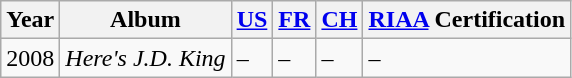<table class="wikitable">
<tr>
<th>Year</th>
<th>Album</th>
<th><a href='#'>US</a></th>
<th><a href='#'>FR</a></th>
<th><a href='#'>CH</a></th>
<th><a href='#'>RIAA</a> Certification</th>
</tr>
<tr>
<td>2008</td>
<td><em>Here's J.D. King</em></td>
<td>–</td>
<td>–</td>
<td>–</td>
<td>–</td>
</tr>
</table>
